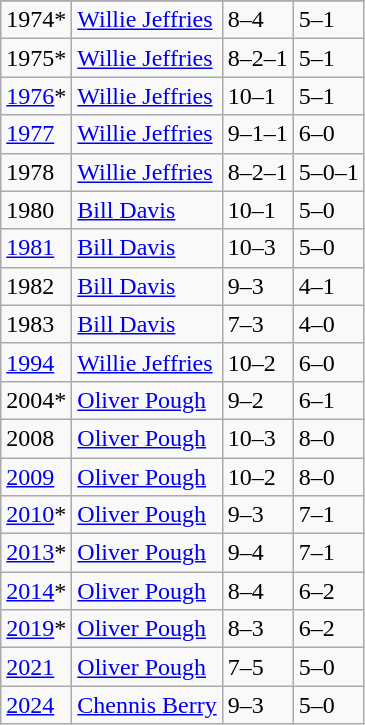<table class="wikitable">
<tr>
</tr>
<tr>
<td>1974*</td>
<td><a href='#'>Willie Jeffries</a></td>
<td>8–4</td>
<td>5–1</td>
</tr>
<tr>
<td>1975*</td>
<td><a href='#'>Willie Jeffries</a></td>
<td>8–2–1</td>
<td>5–1</td>
</tr>
<tr>
<td><a href='#'>1976</a>*</td>
<td><a href='#'>Willie Jeffries</a></td>
<td>10–1</td>
<td>5–1</td>
</tr>
<tr>
<td><a href='#'>1977</a></td>
<td><a href='#'>Willie Jeffries</a></td>
<td>9–1–1</td>
<td>6–0</td>
</tr>
<tr>
<td>1978</td>
<td><a href='#'>Willie Jeffries</a></td>
<td>8–2–1</td>
<td>5–0–1</td>
</tr>
<tr>
<td>1980</td>
<td><a href='#'>Bill Davis</a></td>
<td>10–1</td>
<td>5–0</td>
</tr>
<tr>
<td><a href='#'>1981</a></td>
<td><a href='#'>Bill Davis</a></td>
<td>10–3</td>
<td>5–0</td>
</tr>
<tr>
<td>1982</td>
<td><a href='#'>Bill Davis</a></td>
<td>9–3</td>
<td>4–1</td>
</tr>
<tr>
<td>1983</td>
<td><a href='#'>Bill Davis</a></td>
<td>7–3</td>
<td>4–0</td>
</tr>
<tr>
<td><a href='#'>1994</a></td>
<td><a href='#'>Willie Jeffries</a></td>
<td>10–2</td>
<td>6–0</td>
</tr>
<tr>
<td>2004*</td>
<td><a href='#'>Oliver Pough</a></td>
<td>9–2</td>
<td>6–1</td>
</tr>
<tr>
<td>2008</td>
<td><a href='#'>Oliver Pough</a></td>
<td>10–3</td>
<td>8–0</td>
</tr>
<tr>
<td><a href='#'>2009</a></td>
<td><a href='#'>Oliver Pough</a></td>
<td>10–2</td>
<td>8–0</td>
</tr>
<tr>
<td><a href='#'>2010</a>*</td>
<td><a href='#'>Oliver Pough</a></td>
<td>9–3</td>
<td>7–1</td>
</tr>
<tr>
<td><a href='#'>2013</a>*</td>
<td><a href='#'>Oliver Pough</a></td>
<td>9–4</td>
<td>7–1</td>
</tr>
<tr>
<td><a href='#'>2014</a>*</td>
<td><a href='#'>Oliver Pough</a></td>
<td>8–4</td>
<td>6–2</td>
</tr>
<tr>
<td><a href='#'>2019</a>*</td>
<td><a href='#'>Oliver Pough</a></td>
<td>8–3</td>
<td>6–2</td>
</tr>
<tr>
<td><a href='#'>2021</a></td>
<td><a href='#'>Oliver Pough</a></td>
<td>7–5</td>
<td>5–0</td>
</tr>
<tr>
<td><a href='#'>2024</a></td>
<td><a href='#'>Chennis Berry</a></td>
<td>9–3</td>
<td>5–0</td>
</tr>
</table>
